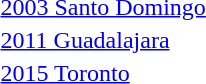<table>
<tr>
<td><a href='#'>2003 Santo Domingo</a></td>
<td></td>
<td></td>
<td></td>
</tr>
<tr>
<td><a href='#'>2011 Guadalajara</a></td>
<td></td>
<td></td>
<td></td>
</tr>
<tr>
<td><a href='#'>2015 Toronto</a><br></td>
<td></td>
<td></td>
<td></td>
</tr>
</table>
